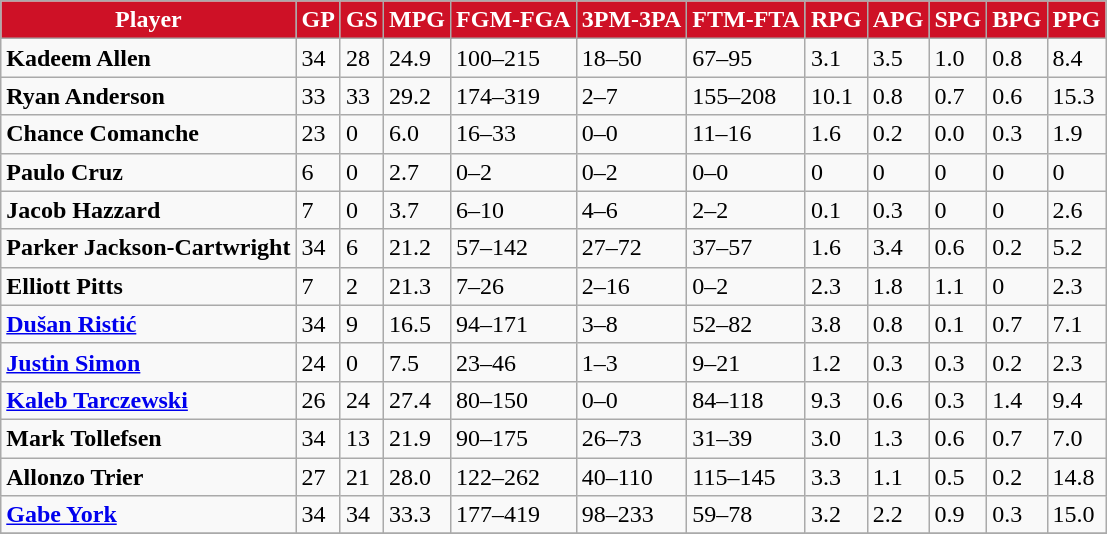<table class="wikitable sortable" style="font-size: 100%">
<tr>
<th style="background:#CE1126;color:#FFFFFF;">Player</th>
<th style="background:#CE1126;color:#FFFFFF;">GP</th>
<th style="background:#CE1126;color:#FFFFFF;">GS</th>
<th style="background:#CE1126;color:#FFFFFF;">MPG</th>
<th style="background:#CE1126;color:#FFFFFF;">FGM-FGA</th>
<th style="background:#CE1126;color:#FFFFFF;">3PM-3PA</th>
<th style="background:#CE1126;color:#FFFFFF;">FTM-FTA</th>
<th style="background:#CE1126;color:#FFFFFF;">RPG</th>
<th style="background:#CE1126;color:#FFFFFF;">APG</th>
<th style="background:#CE1126;color:#FFFFFF;">SPG</th>
<th style="background:#CE1126;color:#FFFFFF;">BPG</th>
<th style="background:#CE1126;color:#FFFFFF;">PPG</th>
</tr>
<tr bgcolor="">
<td data-sort-value="Allen, Kadeem"><strong>Kadeem Allen</strong></td>
<td>34</td>
<td>28</td>
<td>24.9</td>
<td>100–215</td>
<td>18–50</td>
<td>67–95</td>
<td>3.1</td>
<td>3.5</td>
<td>1.0</td>
<td>0.8</td>
<td>8.4</td>
</tr>
<tr bgcolor="">
<td data-sort-value="Anderson, Ryan"><strong>Ryan Anderson</strong></td>
<td>33</td>
<td>33</td>
<td>29.2</td>
<td>174–319</td>
<td>2–7</td>
<td>155–208</td>
<td>10.1</td>
<td>0.8</td>
<td>0.7</td>
<td>0.6</td>
<td>15.3</td>
</tr>
<tr bgcolor="">
<td data-sort-value="Comanche, Chance"><strong>Chance Comanche</strong></td>
<td>23</td>
<td>0</td>
<td>6.0</td>
<td>16–33</td>
<td>0–0</td>
<td>11–16</td>
<td>1.6</td>
<td>0.2</td>
<td>0.0</td>
<td>0.3</td>
<td>1.9</td>
</tr>
<tr bgcolor="">
<td data-sort-value="Cruz, Paulo"><strong>Paulo Cruz</strong></td>
<td>6</td>
<td>0</td>
<td>2.7</td>
<td>0–2</td>
<td>0–2</td>
<td>0–0</td>
<td>0</td>
<td>0</td>
<td>0</td>
<td>0</td>
<td>0</td>
</tr>
<tr bgcolor="">
<td data-sort-value="Hazzard, Jacob"><strong>Jacob Hazzard</strong></td>
<td>7</td>
<td>0</td>
<td>3.7</td>
<td>6–10</td>
<td>4–6</td>
<td>2–2</td>
<td>0.1</td>
<td>0.3</td>
<td>0</td>
<td>0</td>
<td>2.6</td>
</tr>
<tr bgcolor="">
<td data-sort-value="Jackson-Cartwright, Parker"><strong>Parker Jackson-Cartwright</strong></td>
<td>34</td>
<td>6</td>
<td>21.2</td>
<td>57–142</td>
<td>27–72</td>
<td>37–57</td>
<td>1.6</td>
<td>3.4</td>
<td>0.6</td>
<td>0.2</td>
<td>5.2</td>
</tr>
<tr bgcolor="">
<td data-sort-value="Pitts, Elliott"><strong>Elliott Pitts</strong></td>
<td>7</td>
<td>2</td>
<td>21.3</td>
<td>7–26</td>
<td>2–16</td>
<td>0–2</td>
<td>2.3</td>
<td>1.8</td>
<td>1.1</td>
<td>0</td>
<td>2.3</td>
</tr>
<tr bgcolor="">
<td data-sort-value="Ristić, Dušan"><strong><a href='#'>Dušan Ristić</a></strong></td>
<td>34</td>
<td>9</td>
<td>16.5</td>
<td>94–171</td>
<td>3–8</td>
<td>52–82</td>
<td>3.8</td>
<td>0.8</td>
<td>0.1</td>
<td>0.7</td>
<td>7.1</td>
</tr>
<tr bgcolor="">
<td data-sort-value="Simon, Justin"><strong><a href='#'>Justin Simon</a></strong></td>
<td>24</td>
<td>0</td>
<td>7.5</td>
<td>23–46</td>
<td>1–3</td>
<td>9–21</td>
<td>1.2</td>
<td>0.3</td>
<td>0.3</td>
<td>0.2</td>
<td>2.3</td>
</tr>
<tr bgcolor="">
<td data-sort-value="Tarczewski, Kaleb"><strong><a href='#'>Kaleb Tarczewski</a></strong></td>
<td>26</td>
<td>24</td>
<td>27.4</td>
<td>80–150</td>
<td>0–0</td>
<td>84–118</td>
<td>9.3</td>
<td>0.6</td>
<td>0.3</td>
<td>1.4</td>
<td>9.4</td>
</tr>
<tr bgcolor="">
<td data-sort-value="Tollefsen, Mark"><strong>Mark Tollefsen</strong></td>
<td>34</td>
<td>13</td>
<td>21.9</td>
<td>90–175</td>
<td>26–73</td>
<td>31–39</td>
<td>3.0</td>
<td>1.3</td>
<td>0.6</td>
<td>0.7</td>
<td>7.0</td>
</tr>
<tr bgcolor="">
<td data-sort-value="Trier, Allonzo"><strong>Allonzo Trier</strong></td>
<td>27</td>
<td>21</td>
<td>28.0</td>
<td>122–262</td>
<td>40–110</td>
<td>115–145</td>
<td>3.3</td>
<td>1.1</td>
<td>0.5</td>
<td>0.2</td>
<td>14.8</td>
</tr>
<tr bgcolor="">
<td data-sort-value="York, Gabe"><strong><a href='#'>Gabe York</a></strong></td>
<td>34</td>
<td>34</td>
<td>33.3</td>
<td>177–419</td>
<td>98–233</td>
<td>59–78</td>
<td>3.2</td>
<td>2.2</td>
<td>0.9</td>
<td>0.3</td>
<td>15.0</td>
</tr>
<tr bgcolor="">
</tr>
</table>
